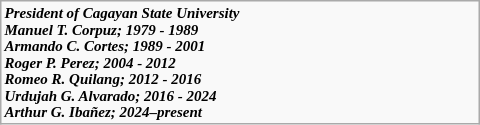<table class="wikitable" style="float:Right; margin:1em 1em 1em 1em; width:20em; border: 1px solid #a0a0a0; padding: 1px; bg-color=yellow; text-align:right;">
<tr style="text-align:left; font-size:x-small;">
<td><strong><em>President of Cagayan State University</em></strong><br><strong><em>Manuel T. Corpuz; 1979 - 1989<br>Armando C. Cortes; 1989 - 2001<br>Roger P. Perez; 2004 - 2012<br>Romeo R. Quilang; 2012 - 2016<br>Urdujah G. Alvarado; 2016 - 2024<br>Arthur G. Ibañez; 2024–present</em></strong></td>
</tr>
</table>
